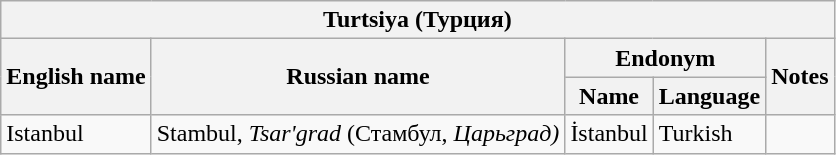<table class="wikitable sortable">
<tr>
<th colspan="5"> Turtsiya (Турция)</th>
</tr>
<tr>
<th rowspan="2">English name</th>
<th rowspan="2">Russian name</th>
<th colspan="2">Endonym</th>
<th rowspan="2">Notes</th>
</tr>
<tr>
<th>Name</th>
<th>Language</th>
</tr>
<tr>
<td>Istanbul</td>
<td>Stambul, <em>Tsar'grad</em> (Стамбул, <em>Царьград)</em></td>
<td>İstanbul</td>
<td>Turkish</td>
<td></td>
</tr>
</table>
